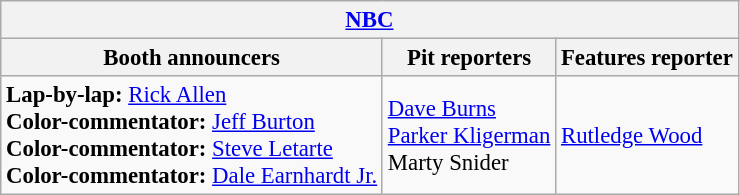<table class="wikitable" style="font-size: 95%">
<tr>
<th colspan="3"><a href='#'>NBC</a></th>
</tr>
<tr>
<th>Booth announcers</th>
<th>Pit reporters</th>
<th>Features reporter</th>
</tr>
<tr>
<td><strong>Lap-by-lap:</strong> <a href='#'>Rick Allen</a><br><strong>Color-commentator:</strong> <a href='#'>Jeff Burton</a><br><strong>Color-commentator:</strong> <a href='#'>Steve Letarte</a><br><strong>Color-commentator:</strong> <a href='#'>Dale Earnhardt Jr.</a></td>
<td><a href='#'>Dave Burns</a><br><a href='#'>Parker Kligerman</a><br>Marty Snider</td>
<td><a href='#'>Rutledge Wood</a></td>
</tr>
</table>
